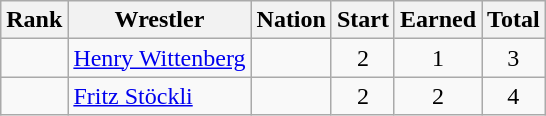<table class="wikitable sortable" style="text-align:center;">
<tr>
<th>Rank</th>
<th>Wrestler</th>
<th>Nation</th>
<th>Start</th>
<th>Earned</th>
<th>Total</th>
</tr>
<tr>
<td></td>
<td align=left><a href='#'>Henry Wittenberg</a></td>
<td align=left></td>
<td>2</td>
<td>1</td>
<td>3</td>
</tr>
<tr>
<td></td>
<td align=left><a href='#'>Fritz Stöckli</a></td>
<td align=left></td>
<td>2</td>
<td>2</td>
<td>4</td>
</tr>
</table>
